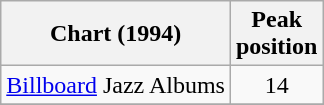<table class="wikitable">
<tr>
<th>Chart (1994)</th>
<th>Peak<br>position</th>
</tr>
<tr>
<td><a href='#'>Billboard</a> Jazz Albums</td>
<td align=center>14</td>
</tr>
<tr>
</tr>
</table>
